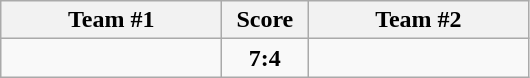<table class="wikitable" style="text-align:center;">
<tr>
<th width=140>Team #1</th>
<th width=50>Score</th>
<th width=140>Team #2</th>
</tr>
<tr>
<td style="text-align:right;"></td>
<td><strong>7:4</strong></td>
<td style="text-align:left;"></td>
</tr>
</table>
